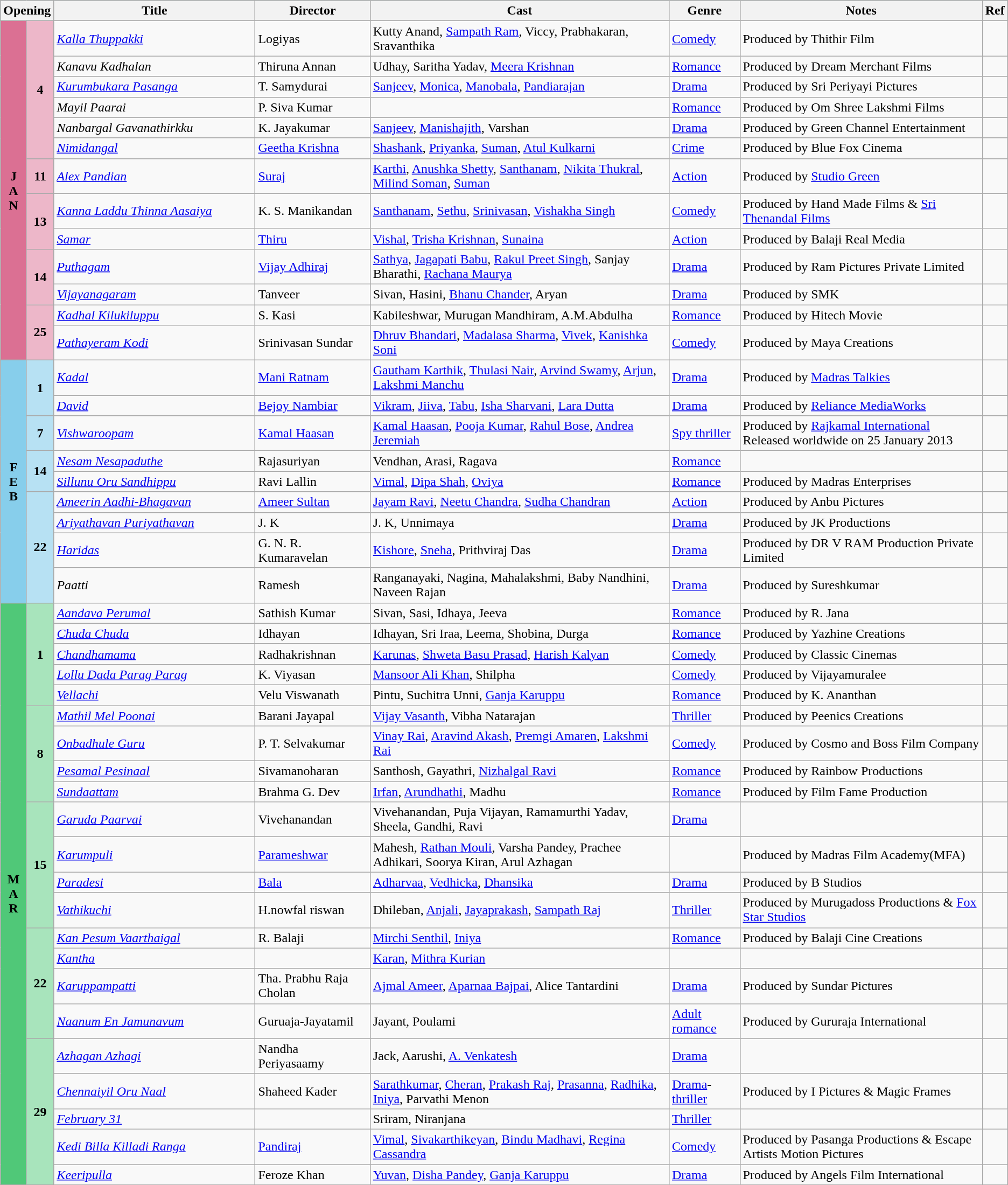<table class="wikitable" id="wikitable-20130301">
<tr style="background:#b0e0e6; text-align:center;">
<th colspan="2"><strong>Opening</strong></th>
<th style="width:20%;"><strong>Title</strong></th>
<th>Director</th>
<th>Cast</th>
<th>Genre</th>
<th>Notes</th>
<th>Ref</th>
</tr>
<tr January!>
<td rowspan="13"   style="text-align:center; background:#db7093; textcolor:#000;"><strong>J<br>A<br>N</strong></td>
<td rowspan="6" style="text-align:center; background:#edb7c9;"><strong>4</strong></td>
<td><em><a href='#'>Kalla Thuppakki</a></em></td>
<td>Logiyas</td>
<td>Kutty Anand, <a href='#'>Sampath Ram</a>, Viccy, Prabhakaran, Sravanthika</td>
<td><a href='#'>Comedy</a></td>
<td>Produced by Thithir Film</td>
<td></td>
</tr>
<tr>
<td><em>Kanavu Kadhalan</em></td>
<td>Thiruna Annan</td>
<td>Udhay, Saritha Yadav, <a href='#'>Meera Krishnan</a></td>
<td><a href='#'>Romance</a></td>
<td>Produced by Dream Merchant Films</td>
<td></td>
</tr>
<tr>
<td><em><a href='#'>Kurumbukara Pasanga</a></em></td>
<td>T. Samydurai</td>
<td><a href='#'>Sanjeev</a>, <a href='#'>Monica</a>, <a href='#'>Manobala</a>, <a href='#'>Pandiarajan</a></td>
<td><a href='#'>Drama</a></td>
<td>Produced by Sri Periyayi Pictures</td>
<td></td>
</tr>
<tr>
<td><em>Mayil Paarai</em></td>
<td>P. Siva Kumar</td>
<td></td>
<td><a href='#'>Romance</a></td>
<td>Produced by Om Shree Lakshmi Films</td>
<td></td>
</tr>
<tr>
<td><em>Nanbargal Gavanathirkku</em></td>
<td>K. Jayakumar</td>
<td><a href='#'>Sanjeev</a>, <a href='#'>Manishajith</a>,  Varshan</td>
<td><a href='#'>Drama</a></td>
<td>Produced by Green Channel Entertainment</td>
<td></td>
</tr>
<tr>
<td><em><a href='#'>Nimidangal</a></em></td>
<td><a href='#'>Geetha Krishna</a></td>
<td><a href='#'>Shashank</a>, <a href='#'>Priyanka</a>, <a href='#'>Suman</a>, <a href='#'>Atul Kulkarni</a></td>
<td><a href='#'>Crime</a></td>
<td>Produced by Blue Fox Cinema</td>
<td></td>
</tr>
<tr>
<td style="text-align:center; background:#edb7c9;"><strong>11</strong></td>
<td><em><a href='#'>Alex Pandian</a></em></td>
<td><a href='#'>Suraj</a></td>
<td><a href='#'>Karthi</a>, <a href='#'>Anushka Shetty</a>, <a href='#'>Santhanam</a>, <a href='#'>Nikita Thukral</a>, <a href='#'>Milind Soman</a>, <a href='#'>Suman</a></td>
<td><a href='#'>Action</a></td>
<td>Produced by <a href='#'>Studio Green</a></td>
<td></td>
</tr>
<tr>
<td rowspan="2" style="text-align:center; background:#edb7c9;"><strong>13</strong></td>
<td><em><a href='#'>Kanna Laddu Thinna Aasaiya</a></em></td>
<td>K. S. Manikandan</td>
<td><a href='#'>Santhanam</a>, <a href='#'>Sethu</a>, <a href='#'>Srinivasan</a>, <a href='#'>Vishakha Singh</a></td>
<td><a href='#'>Comedy</a></td>
<td>Produced by Hand Made Films & <a href='#'>Sri Thenandal Films</a></td>
<td></td>
</tr>
<tr>
<td><em><a href='#'>Samar</a></em></td>
<td><a href='#'>Thiru</a></td>
<td><a href='#'>Vishal</a>, <a href='#'>Trisha Krishnan</a>, <a href='#'>Sunaina</a></td>
<td><a href='#'>Action</a></td>
<td>Produced by Balaji Real Media</td>
<td></td>
</tr>
<tr>
<td rowspan="2" style="text-align:center;background:#edb7c9;"><strong>14</strong></td>
<td><em><a href='#'>Puthagam</a></em></td>
<td><a href='#'>Vijay Adhiraj</a></td>
<td><a href='#'>Sathya</a>, <a href='#'>Jagapati Babu</a>, <a href='#'>Rakul Preet Singh</a>, Sanjay Bharathi, <a href='#'>Rachana Maurya</a></td>
<td><a href='#'>Drama</a></td>
<td>Produced by Ram Pictures Private Limited</td>
<td></td>
</tr>
<tr>
<td><em><a href='#'>Vijayanagaram</a></em></td>
<td>Tanveer</td>
<td>Sivan, Hasini, <a href='#'>Bhanu Chander</a>, Aryan</td>
<td><a href='#'>Drama</a></td>
<td>Produced by SMK</td>
<td></td>
</tr>
<tr>
<td rowspan="2" style="text-align:center; background:#edb7c9;"><strong>25</strong></td>
<td><em><a href='#'>Kadhal Kilukiluppu</a></em></td>
<td>S. Kasi</td>
<td>Kabileshwar, Murugan Mandhiram, A.M.Abdulha</td>
<td><a href='#'>Romance</a></td>
<td>Produced by Hitech Movie</td>
<td></td>
</tr>
<tr>
<td><em><a href='#'>Pathayeram Kodi</a></em></td>
<td>Srinivasan Sundar</td>
<td><a href='#'>Dhruv Bhandari</a>, <a href='#'>Madalasa Sharma</a>, <a href='#'>Vivek</a>, <a href='#'>Kanishka Soni</a></td>
<td><a href='#'>Comedy</a></td>
<td>Produced by Maya Creations</td>
<td></td>
</tr>
<tr February!>
<td rowspan="9" style="text-align:center; background:skyBlue; textcolor:#000;"><strong>F<br>E<br>B</strong></td>
<td rowspan="2" style="text-align:center;background:#b7e1f3;"><strong>1</strong></td>
<td><em><a href='#'>Kadal</a></em></td>
<td><a href='#'>Mani Ratnam</a></td>
<td><a href='#'>Gautham Karthik</a>, <a href='#'>Thulasi Nair</a>, <a href='#'>Arvind Swamy</a>, <a href='#'>Arjun</a>, <a href='#'>Lakshmi Manchu</a></td>
<td><a href='#'>Drama</a></td>
<td>Produced by <a href='#'>Madras Talkies</a></td>
<td></td>
</tr>
<tr>
<td><em><a href='#'>David</a></em></td>
<td><a href='#'>Bejoy Nambiar</a></td>
<td><a href='#'>Vikram</a>, <a href='#'>Jiiva</a>, <a href='#'>Tabu</a>, <a href='#'>Isha Sharvani</a>, <a href='#'>Lara Dutta</a></td>
<td><a href='#'>Drama</a></td>
<td>Produced by <a href='#'>Reliance MediaWorks</a></td>
<td></td>
</tr>
<tr>
<td style="text-align:center;background:#b7e1f3;"><strong>7</strong></td>
<td><em><a href='#'>Vishwaroopam</a></em></td>
<td><a href='#'>Kamal Haasan</a></td>
<td><a href='#'>Kamal Haasan</a>, <a href='#'>Pooja Kumar</a>, <a href='#'>Rahul Bose</a>, <a href='#'>Andrea Jeremiah</a></td>
<td><a href='#'>Spy thriller</a></td>
<td>Produced by <a href='#'>Rajkamal International</a><br>Released worldwide on 25 January 2013</td>
<td></td>
</tr>
<tr>
<td rowspan="2" style="text-align:center;background:#b7e1f3;"><strong>14</strong></td>
<td><em><a href='#'>Nesam Nesapaduthe</a></em></td>
<td>Rajasuriyan</td>
<td>Vendhan, Arasi, Ragava</td>
<td><a href='#'>Romance</a></td>
<td></td>
<td></td>
</tr>
<tr>
<td><em><a href='#'>Sillunu Oru Sandhippu</a></em></td>
<td>Ravi Lallin</td>
<td><a href='#'>Vimal</a>, <a href='#'>Dipa Shah</a>, <a href='#'>Oviya</a></td>
<td><a href='#'>Romance</a></td>
<td>Produced by Madras Enterprises</td>
<td></td>
</tr>
<tr>
<td rowspan="4" style="text-align:center;background:#b7e1f3;"><strong>22</strong></td>
<td><em><a href='#'>Ameerin Aadhi-Bhagavan</a></em></td>
<td><a href='#'>Ameer Sultan</a></td>
<td><a href='#'>Jayam Ravi</a>, <a href='#'>Neetu Chandra</a>, <a href='#'>Sudha Chandran</a></td>
<td><a href='#'>Action</a></td>
<td>Produced by Anbu Pictures</td>
<td></td>
</tr>
<tr>
<td><em><a href='#'>Ariyathavan Puriyathavan</a></em></td>
<td>J. K</td>
<td>J. K, Unnimaya</td>
<td><a href='#'>Drama</a></td>
<td>Produced by JK Productions</td>
<td></td>
</tr>
<tr>
<td><em><a href='#'>Haridas</a></em></td>
<td>G. N. R. Kumaravelan</td>
<td><a href='#'>Kishore</a>, <a href='#'>Sneha</a>, Prithviraj Das</td>
<td><a href='#'>Drama</a></td>
<td>Produced by DR V RAM Production Private Limited</td>
<td></td>
</tr>
<tr>
<td><em>Paatti</em></td>
<td>Ramesh</td>
<td>Ranganayaki, Nagina, Mahalakshmi, Baby Nandhini, Naveen Rajan</td>
<td><a href='#'>Drama</a></td>
<td>Produced by Sureshkumar</td>
<td></td>
</tr>
<tr March!>
<td rowspan="22"   style="text-align:center; background:#50c878; textcolor:#000;"><strong>M<br>A<br>R</strong></td>
<td rowspan="5" style="text-align:center;background:#a8e4bc;"><strong>1</strong></td>
<td><em><a href='#'>Aandava Perumal</a></em></td>
<td>Sathish Kumar</td>
<td>Sivan, Sasi, Idhaya, Jeeva</td>
<td><a href='#'>Romance</a></td>
<td>Produced by R. Jana</td>
<td></td>
</tr>
<tr>
<td><em><a href='#'>Chuda Chuda</a></em></td>
<td>Idhayan</td>
<td>Idhayan, Sri Iraa, Leema, Shobina, Durga</td>
<td><a href='#'>Romance</a></td>
<td>Produced by Yazhine Creations</td>
<td></td>
</tr>
<tr>
<td><em><a href='#'>Chandhamama</a></em></td>
<td>Radhakrishnan</td>
<td><a href='#'>Karunas</a>, <a href='#'>Shweta Basu Prasad</a>, <a href='#'>Harish Kalyan</a></td>
<td><a href='#'>Comedy</a></td>
<td>Produced by Classic Cinemas</td>
<td></td>
</tr>
<tr>
<td><em><a href='#'>Lollu Dada Parag Parag</a></em></td>
<td>K. Viyasan</td>
<td><a href='#'>Mansoor Ali Khan</a>, Shilpha</td>
<td><a href='#'>Comedy</a></td>
<td>Produced by Vijayamuralee</td>
<td></td>
</tr>
<tr>
<td><em><a href='#'>Vellachi</a></em></td>
<td>Velu Viswanath</td>
<td>Pintu, Suchitra Unni, <a href='#'>Ganja Karuppu</a></td>
<td><a href='#'>Romance</a></td>
<td>Produced by K. Ananthan</td>
<td></td>
</tr>
<tr>
<td rowspan="4" style="text-align:center;background:#a8e4bc;"><strong>8</strong></td>
<td><em><a href='#'>Mathil Mel Poonai</a></em></td>
<td>Barani Jayapal</td>
<td><a href='#'>Vijay Vasanth</a>, Vibha Natarajan</td>
<td><a href='#'>Thriller</a></td>
<td>Produced by Peenics Creations</td>
<td></td>
</tr>
<tr>
<td><em><a href='#'>Onbadhule Guru</a></em></td>
<td>P. T. Selvakumar</td>
<td><a href='#'>Vinay Rai</a>, <a href='#'>Aravind Akash</a>, <a href='#'>Premgi Amaren</a>, <a href='#'>Lakshmi Rai</a></td>
<td><a href='#'>Comedy</a></td>
<td>Produced by Cosmo and Boss Film Company</td>
<td></td>
</tr>
<tr>
<td><em><a href='#'>Pesamal Pesinaal</a></em></td>
<td>Sivamanoharan</td>
<td>Santhosh, Gayathri, <a href='#'>Nizhalgal Ravi</a></td>
<td><a href='#'>Romance</a></td>
<td>Produced by Rainbow Productions</td>
<td></td>
</tr>
<tr>
<td><em><a href='#'>Sundaattam</a></em></td>
<td>Brahma G. Dev</td>
<td><a href='#'>Irfan</a>, <a href='#'>Arundhathi</a>, Madhu</td>
<td><a href='#'>Romance</a></td>
<td>Produced by Film Fame Production</td>
<td></td>
</tr>
<tr>
<td rowspan="4" style="text-align:center;background:#a8e4bc;"><strong>15</strong></td>
<td><em><a href='#'>Garuda Paarvai</a></em></td>
<td>Vivehanandan</td>
<td>Vivehanandan, Puja Vijayan, Ramamurthi Yadav, Sheela, Gandhi, Ravi</td>
<td><a href='#'>Drama</a></td>
<td></td>
<td></td>
</tr>
<tr>
<td><em><a href='#'>Karumpuli</a></em></td>
<td><a href='#'>Parameshwar</a></td>
<td>Mahesh, <a href='#'>Rathan Mouli</a>, Varsha Pandey, Prachee Adhikari, Soorya Kiran, Arul Azhagan</td>
<td></td>
<td>Produced by Madras Film Academy(MFA)</td>
<td></td>
</tr>
<tr>
<td><em><a href='#'>Paradesi</a></em></td>
<td><a href='#'>Bala</a></td>
<td><a href='#'>Adharvaa</a>, <a href='#'>Vedhicka</a>, <a href='#'>Dhansika</a></td>
<td><a href='#'>Drama</a></td>
<td>Produced by B Studios</td>
<td></td>
</tr>
<tr>
<td><em><a href='#'>Vathikuchi</a></em></td>
<td>H.nowfal riswan</td>
<td>Dhileban, <a href='#'>Anjali</a>, <a href='#'>Jayaprakash</a>, <a href='#'>Sampath Raj</a></td>
<td><a href='#'>Thriller</a></td>
<td>Produced by Murugadoss Productions & <a href='#'>Fox Star Studios</a></td>
<td></td>
</tr>
<tr>
<td rowspan="4" style="text-align:center;background:#a8e4bc;"><strong>22</strong></td>
<td><em><a href='#'>Kan Pesum Vaarthaigal</a></em></td>
<td>R. Balaji</td>
<td><a href='#'>Mirchi Senthil</a>, <a href='#'>Iniya</a></td>
<td><a href='#'>Romance</a></td>
<td>Produced by Balaji Cine Creations</td>
<td></td>
</tr>
<tr>
<td><em><a href='#'>Kantha</a></em></td>
<td></td>
<td><a href='#'>Karan</a>, <a href='#'>Mithra Kurian</a></td>
<td></td>
<td></td>
<td></td>
</tr>
<tr>
<td><em><a href='#'>Karuppampatti</a></em></td>
<td>Tha. Prabhu Raja Cholan</td>
<td><a href='#'>Ajmal Ameer</a>, <a href='#'>Aparnaa Bajpai</a>, Alice Tantardini</td>
<td><a href='#'>Drama</a></td>
<td>Produced by Sundar Pictures</td>
<td></td>
</tr>
<tr>
<td><em><a href='#'>Naanum En Jamunavum</a></em></td>
<td>Guruaja-Jayatamil</td>
<td>Jayant, Poulami</td>
<td><a href='#'>Adult romance</a></td>
<td>Produced by Gururaja International</td>
<td></td>
</tr>
<tr>
<td rowspan="5" style="text-align:center;background:#a8e4bc;"><strong>29</strong></td>
<td><em><a href='#'>Azhagan Azhagi</a></em></td>
<td>Nandha Periyasaamy</td>
<td>Jack, Aarushi, <a href='#'>A. Venkatesh</a></td>
<td><a href='#'>Drama</a></td>
<td></td>
<td></td>
</tr>
<tr>
<td><em><a href='#'>Chennaiyil Oru Naal</a></em></td>
<td>Shaheed Kader</td>
<td><a href='#'>Sarathkumar</a>, <a href='#'>Cheran</a>, <a href='#'>Prakash Raj</a>, <a href='#'>Prasanna</a>, <a href='#'>Radhika</a>, <a href='#'>Iniya</a>, Parvathi Menon</td>
<td><a href='#'>Drama</a>-<a href='#'>thriller</a></td>
<td>Produced by I Pictures & Magic Frames</td>
<td></td>
</tr>
<tr>
<td><em><a href='#'>February 31</a></em></td>
<td></td>
<td>Sriram, Niranjana</td>
<td><a href='#'>Thriller</a></td>
<td></td>
<td></td>
</tr>
<tr>
<td><em><a href='#'>Kedi Billa Killadi Ranga</a></em></td>
<td><a href='#'>Pandiraj</a></td>
<td><a href='#'>Vimal</a>, <a href='#'>Sivakarthikeyan</a>, <a href='#'>Bindu Madhavi</a>, <a href='#'>Regina Cassandra</a></td>
<td><a href='#'>Comedy</a></td>
<td>Produced by Pasanga Productions & Escape Artists Motion Pictures</td>
<td></td>
</tr>
<tr>
<td><em><a href='#'>Keeripulla</a></em></td>
<td>Feroze Khan</td>
<td><a href='#'>Yuvan</a>, <a href='#'>Disha Pandey</a>, <a href='#'>Ganja Karuppu</a></td>
<td><a href='#'>Drama</a></td>
<td>Produced by Angels Film International</td>
<td></td>
</tr>
</table>
